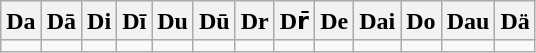<table class="wikitable">
<tr>
<th>Da</th>
<th>Dā</th>
<th>Di</th>
<th>Dī</th>
<th>Du</th>
<th>Dū</th>
<th>Dr</th>
<th>Dr̄</th>
<th>De</th>
<th>Dai</th>
<th>Do</th>
<th>Dau</th>
<th>Dä</th>
</tr>
<tr>
<td></td>
<td></td>
<td></td>
<td></td>
<td></td>
<td></td>
<td></td>
<td></td>
<td></td>
<td></td>
<td></td>
<td></td>
<td></td>
</tr>
</table>
